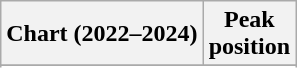<table class="wikitable sortable plainrowheaders" style="text-align:center">
<tr>
<th scope="col">Chart (2022–2024)</th>
<th scope="col">Peak<br>position</th>
</tr>
<tr>
</tr>
<tr>
</tr>
<tr>
</tr>
<tr>
</tr>
<tr>
</tr>
</table>
